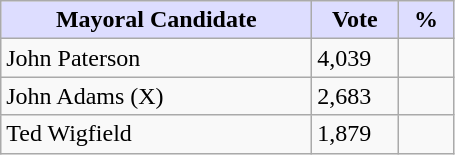<table class="wikitable">
<tr>
<th style="background:#ddf; width:200px;">Mayoral Candidate </th>
<th style="background:#ddf; width:50px;">Vote</th>
<th style="background:#ddf; width:30px;">%</th>
</tr>
<tr>
<td>John Paterson</td>
<td>4,039</td>
<td></td>
</tr>
<tr>
<td>John Adams (X)</td>
<td>2,683</td>
<td></td>
</tr>
<tr>
<td>Ted Wigfield</td>
<td>1,879</td>
<td></td>
</tr>
</table>
